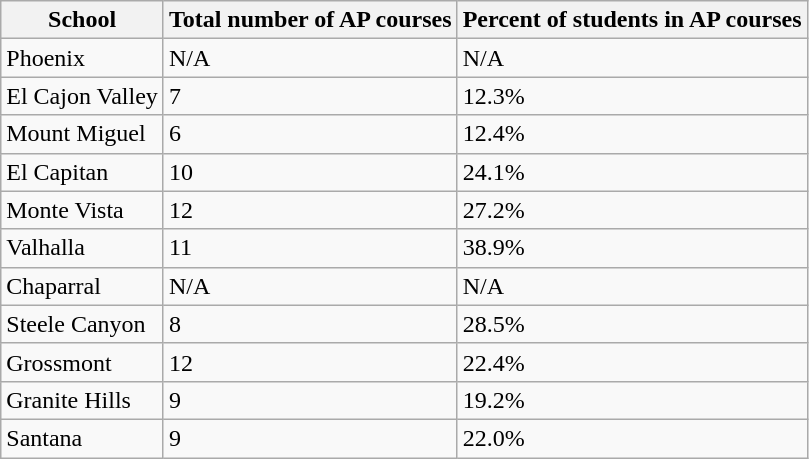<table class="wikitable" border="1">
<tr>
<th>School</th>
<th>Total number of AP courses</th>
<th>Percent of students in AP courses</th>
</tr>
<tr>
<td>Phoenix</td>
<td>N/A</td>
<td>N/A</td>
</tr>
<tr>
<td>El Cajon Valley</td>
<td>7</td>
<td>12.3%</td>
</tr>
<tr>
<td>Mount Miguel</td>
<td>6</td>
<td>12.4%</td>
</tr>
<tr>
<td>El Capitan</td>
<td>10</td>
<td>24.1%</td>
</tr>
<tr>
<td>Monte Vista</td>
<td>12</td>
<td>27.2%</td>
</tr>
<tr>
<td>Valhalla</td>
<td>11</td>
<td>38.9%</td>
</tr>
<tr>
<td>Chaparral</td>
<td>N/A</td>
<td>N/A</td>
</tr>
<tr>
<td>Steele Canyon</td>
<td>8</td>
<td>28.5%</td>
</tr>
<tr>
<td>Grossmont</td>
<td>12</td>
<td>22.4%</td>
</tr>
<tr>
<td>Granite Hills</td>
<td>9</td>
<td>19.2%</td>
</tr>
<tr>
<td>Santana</td>
<td>9</td>
<td>22.0%</td>
</tr>
</table>
